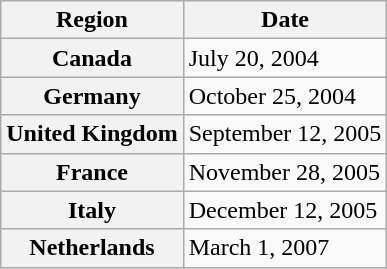<table class="wikitable plainrowheaders">
<tr>
<th scope="col">Region</th>
<th scope="col">Date</th>
</tr>
<tr>
<th scope="row">Canada</th>
<td>July 20, 2004</td>
</tr>
<tr>
<th scope="row">Germany</th>
<td>October 25, 2004</td>
</tr>
<tr>
<th scope="row">United Kingdom</th>
<td>September 12, 2005</td>
</tr>
<tr>
<th scope="row">France</th>
<td>November 28, 2005</td>
</tr>
<tr>
<th scope="row">Italy</th>
<td>December 12, 2005</td>
</tr>
<tr>
<th scope="row">Netherlands</th>
<td>March 1, 2007</td>
</tr>
</table>
